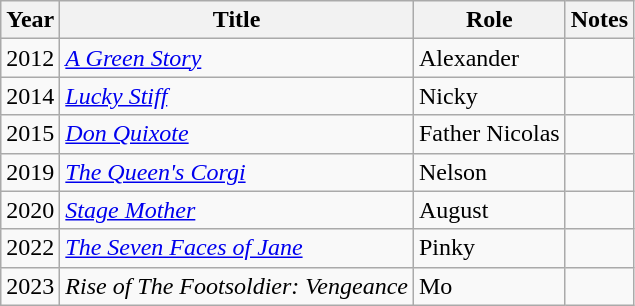<table class="wikitable" border="1">
<tr>
<th>Year</th>
<th>Title</th>
<th>Role</th>
<th>Notes</th>
</tr>
<tr>
<td>2012</td>
<td><em><a href='#'>A Green Story</a></em></td>
<td>Alexander</td>
<td></td>
</tr>
<tr>
<td>2014</td>
<td><em><a href='#'>Lucky Stiff</a></em></td>
<td>Nicky</td>
<td></td>
</tr>
<tr>
<td>2015</td>
<td><em><a href='#'>Don Quixote</a></em></td>
<td>Father Nicolas</td>
<td></td>
</tr>
<tr>
<td>2019</td>
<td><em><a href='#'>The Queen's Corgi</a></em></td>
<td>Nelson</td>
<td></td>
</tr>
<tr>
<td>2020</td>
<td><em><a href='#'>Stage Mother</a></em></td>
<td>August</td>
<td></td>
</tr>
<tr>
<td>2022</td>
<td><em><a href='#'>The Seven Faces of Jane</a></em></td>
<td>Pinky</td>
<td></td>
</tr>
<tr>
<td>2023</td>
<td><em>Rise of The Footsoldier: Vengeance</em></td>
<td>Mo</td>
<td></td>
</tr>
</table>
